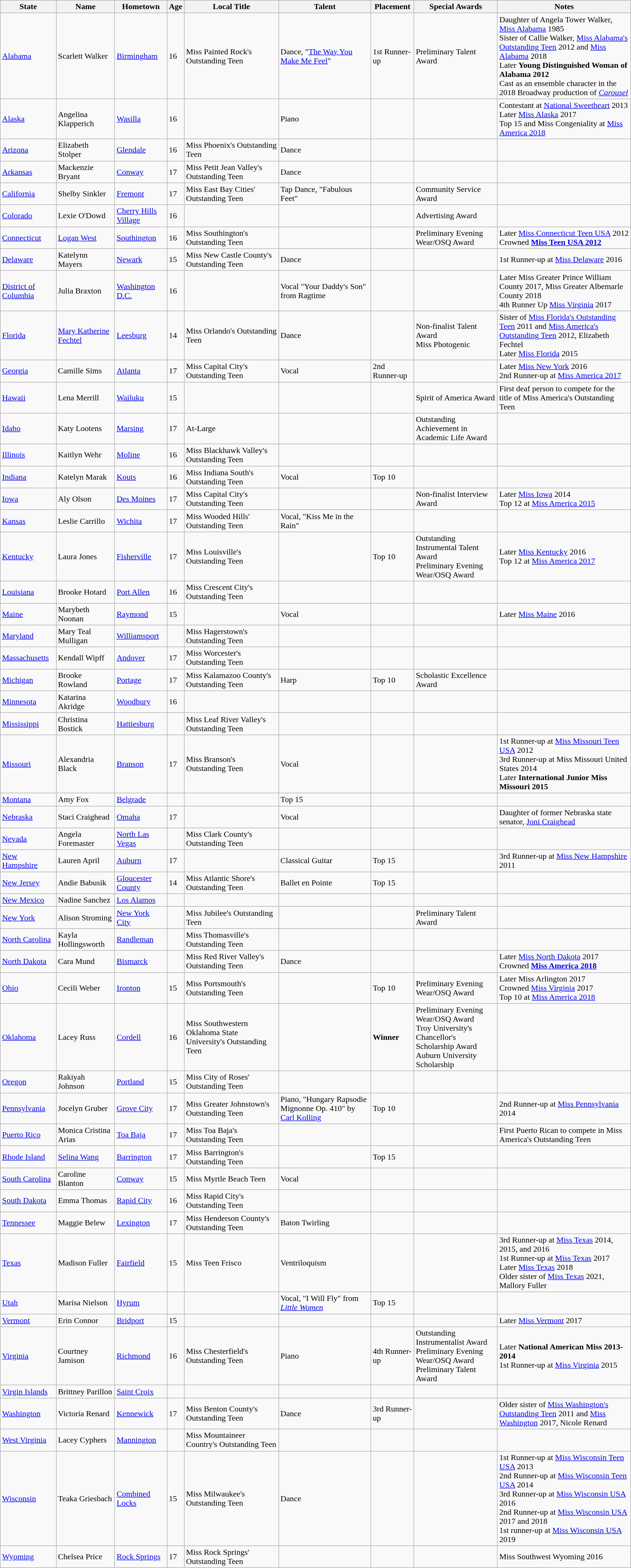<table class="wikitable">
<tr>
<th>State</th>
<th>Name</th>
<th>Hometown</th>
<th>Age</th>
<th>Local Title</th>
<th>Talent</th>
<th>Placement</th>
<th>Special Awards</th>
<th>Notes</th>
</tr>
<tr>
<td> <a href='#'>Alabama</a></td>
<td>Scarlett Walker</td>
<td><a href='#'>Birmingham</a></td>
<td>16</td>
<td>Miss Painted Rock's Outstanding Teen</td>
<td>Dance, "<a href='#'>The Way You Make Me Feel</a>"</td>
<td>1st Runner-up</td>
<td>Preliminary Talent Award</td>
<td>Daughter of Angela Tower Walker, <a href='#'>Miss Alabama</a> 1985<br>Sister of Callie Walker, <a href='#'>Miss Alabama's Outstanding Teen</a> 2012 and <a href='#'>Miss Alabama</a> 2018<br>Later <strong>Young Distinguished Woman of Alabama 2012</strong><br>Cast as an ensemble character in the 2018 Broadway production of <em><a href='#'>Carousel</a></em></td>
</tr>
<tr>
<td> <a href='#'>Alaska</a></td>
<td>Angelina Klapperich</td>
<td><a href='#'>Wasilla</a></td>
<td>16</td>
<td></td>
<td>Piano</td>
<td></td>
<td></td>
<td>Contestant at <a href='#'>National Sweetheart</a> 2013<br>Later <a href='#'>Miss Alaska</a> 2017<br>Top 15 and Miss Congeniality at <a href='#'>Miss America 2018</a></td>
</tr>
<tr>
<td> <a href='#'>Arizona</a></td>
<td>Elizabeth Stolper</td>
<td><a href='#'>Glendale</a></td>
<td>16</td>
<td>Miss Phoenix's Outstanding Teen</td>
<td>Dance</td>
<td></td>
<td></td>
<td></td>
</tr>
<tr>
<td> <a href='#'>Arkansas</a></td>
<td>Mackenzie Bryant</td>
<td><a href='#'>Conway</a></td>
<td>17</td>
<td>Miss Petit Jean Valley's Outstanding Teen</td>
<td>Dance</td>
<td></td>
<td></td>
<td></td>
</tr>
<tr>
<td> <a href='#'>California</a></td>
<td>Shelby Sinkler</td>
<td><a href='#'>Fremont</a></td>
<td>17</td>
<td>Miss East Bay Cities' Outstanding Teen</td>
<td>Tap Dance, "Fabulous Feet"</td>
<td></td>
<td>Community Service Award</td>
<td></td>
</tr>
<tr>
<td> <a href='#'>Colorado</a></td>
<td>Lexie O'Dowd</td>
<td><a href='#'>Cherry Hills Village</a></td>
<td>16</td>
<td></td>
<td></td>
<td></td>
<td>Advertising Award</td>
<td></td>
</tr>
<tr>
<td> <a href='#'>Connecticut</a></td>
<td><a href='#'>Logan West</a></td>
<td><a href='#'>Southington</a></td>
<td>16</td>
<td>Miss Southington's Outstanding Teen</td>
<td></td>
<td></td>
<td>Preliminary Evening Wear/OSQ Award</td>
<td>Later <a href='#'>Miss Connecticut Teen USA</a> 2012<br>Crowned <strong><a href='#'>Miss Teen USA 2012</a></strong></td>
</tr>
<tr>
<td> <a href='#'>Delaware</a></td>
<td>Katelynn Mayers</td>
<td><a href='#'>Newark</a></td>
<td>15</td>
<td>Miss New Castle County's Outstanding Teen</td>
<td>Dance</td>
<td></td>
<td></td>
<td>1st Runner-up at <a href='#'>Miss Delaware</a> 2016</td>
</tr>
<tr>
<td> <a href='#'>District of Columbia</a></td>
<td>Julia Braxton</td>
<td><a href='#'>Washington D.C.</a></td>
<td>16</td>
<td></td>
<td>Vocal "Your Daddy's Son" from Ragtime</td>
<td></td>
<td></td>
<td>Later Miss Greater Prince William County 2017, Miss Greater Albemarle County 2018<br>4th Runner Up <a href='#'>Miss Virginia</a> 2017</td>
</tr>
<tr>
<td> <a href='#'>Florida</a></td>
<td><a href='#'>Mary Katherine Fechtel</a></td>
<td><a href='#'>Leesburg</a></td>
<td>14</td>
<td>Miss Orlando's Outstanding Teen</td>
<td>Dance</td>
<td></td>
<td>Non-finalist Talent Award<br>Miss Photogenic</td>
<td>Sister of <a href='#'>Miss Florida's Outstanding Teen</a> 2011 and <a href='#'>Miss America's Outstanding Teen</a> 2012, Elizabeth Fechtel<br>Later <a href='#'>Miss Florida</a> 2015</td>
</tr>
<tr>
<td> <a href='#'>Georgia</a></td>
<td>Camille Sims</td>
<td><a href='#'>Atlanta</a></td>
<td>17</td>
<td>Miss Capital City's Outstanding Teen</td>
<td>Vocal</td>
<td>2nd Runner-up</td>
<td></td>
<td>Later <a href='#'>Miss New York</a> 2016<br>2nd Runner-up at <a href='#'>Miss America 2017</a></td>
</tr>
<tr>
<td> <a href='#'>Hawaii</a></td>
<td>Lena Merrill</td>
<td><a href='#'>Wailuku</a></td>
<td>15</td>
<td></td>
<td></td>
<td></td>
<td>Spirit of America Award</td>
<td>First deaf person to compete for the title of Miss America's Outstanding Teen</td>
</tr>
<tr>
<td> <a href='#'>Idaho</a></td>
<td>Katy Lootens</td>
<td><a href='#'>Marsing</a></td>
<td>17</td>
<td>At-Large</td>
<td></td>
<td></td>
<td>Outstanding Achievement in Academic Life Award</td>
<td></td>
</tr>
<tr>
<td> <a href='#'>Illinois</a></td>
<td>Kaitlyn Wehr</td>
<td><a href='#'>Moline</a></td>
<td>16</td>
<td>Miss Blackhawk Valley's Outstanding Teen</td>
<td></td>
<td></td>
<td></td>
<td></td>
</tr>
<tr>
<td> <a href='#'>Indiana</a></td>
<td>Katelyn Marak</td>
<td><a href='#'>Kouts</a></td>
<td>16</td>
<td>Miss Indiana South's Outstanding Teen</td>
<td>Vocal</td>
<td>Top 10</td>
<td></td>
<td></td>
</tr>
<tr>
<td> <a href='#'>Iowa</a></td>
<td>Aly Olson</td>
<td><a href='#'>Des Moines</a></td>
<td>17</td>
<td>Miss Capital City's Outstanding Teen</td>
<td></td>
<td></td>
<td>Non-finalist Interview Award</td>
<td>Later <a href='#'>Miss Iowa</a> 2014<br>Top 12 at <a href='#'>Miss America 2015</a></td>
</tr>
<tr>
<td> <a href='#'>Kansas</a></td>
<td>Leslie Carrillo</td>
<td><a href='#'>Wichita</a></td>
<td>17</td>
<td>Miss Wooded Hills' Outstanding Teen</td>
<td>Vocal, "Kiss Me in the Rain"</td>
<td></td>
<td></td>
<td></td>
</tr>
<tr>
<td> <a href='#'>Kentucky</a></td>
<td>Laura Jones</td>
<td><a href='#'>Fisherville</a></td>
<td>17</td>
<td>Miss Louisville's Outstanding Teen</td>
<td></td>
<td>Top 10</td>
<td>Outstanding Instrumental Talent Award<br>Preliminary Evening Wear/OSQ Award</td>
<td>Later <a href='#'>Miss Kentucky</a> 2016<br>Top 12 at <a href='#'>Miss America 2017</a></td>
</tr>
<tr>
<td> <a href='#'>Louisiana</a></td>
<td>Brooke Hotard</td>
<td><a href='#'>Port Allen</a></td>
<td>16</td>
<td>Miss Crescent City's Outstanding Teen</td>
<td></td>
<td></td>
<td></td>
<td></td>
</tr>
<tr>
<td> <a href='#'>Maine</a></td>
<td>Marybeth Noonan</td>
<td><a href='#'>Raymond</a></td>
<td>15</td>
<td></td>
<td>Vocal</td>
<td></td>
<td></td>
<td>Later <a href='#'>Miss Maine</a> 2016</td>
</tr>
<tr>
<td> <a href='#'>Maryland</a></td>
<td>Mary Teal Mulligan</td>
<td><a href='#'>Williamsport</a></td>
<td></td>
<td>Miss Hagerstown's Outstanding Teen</td>
<td></td>
<td></td>
<td></td>
<td></td>
</tr>
<tr>
<td> <a href='#'>Massachusetts</a></td>
<td>Kendall Wipff</td>
<td><a href='#'>Andover</a></td>
<td>17</td>
<td>Miss Worcester's Outstanding Teen</td>
<td></td>
<td></td>
<td></td>
<td></td>
</tr>
<tr>
<td> <a href='#'>Michigan</a></td>
<td>Brooke Rowland</td>
<td><a href='#'>Portage</a></td>
<td>17</td>
<td>Miss Kalamazoo County's Outstanding Teen</td>
<td>Harp</td>
<td>Top 10</td>
<td>Scholastic Excellence Award</td>
<td></td>
</tr>
<tr>
<td> <a href='#'>Minnesota</a></td>
<td>Katarina Akridge</td>
<td><a href='#'>Woodbury</a></td>
<td>16</td>
<td></td>
<td></td>
<td></td>
<td></td>
<td></td>
</tr>
<tr>
<td> <a href='#'>Mississippi</a></td>
<td>Christina Bostick</td>
<td><a href='#'>Hattiesburg</a></td>
<td></td>
<td>Miss Leaf River Valley's Outstanding Teen</td>
<td></td>
<td></td>
<td></td>
<td></td>
</tr>
<tr>
<td> <a href='#'>Missouri</a></td>
<td>Alexandria Black</td>
<td><a href='#'>Branson</a></td>
<td>17</td>
<td>Miss Branson's Outstanding Teen</td>
<td>Vocal</td>
<td></td>
<td></td>
<td>1st Runner-up at <a href='#'>Miss Missouri Teen USA</a> 2012<br>3rd Runner-up at Miss Missouri United States 2014<br>Later <strong>International Junior Miss Missouri 2015</strong></td>
</tr>
<tr>
<td> <a href='#'>Montana</a></td>
<td>Amy Fox</td>
<td><a href='#'>Belgrade</a></td>
<td></td>
<td></td>
<td>Top 15</td>
<td></td>
<td></td>
<td></td>
</tr>
<tr>
<td> <a href='#'>Nebraska</a></td>
<td>Staci Craighead</td>
<td><a href='#'>Omaha</a></td>
<td>17</td>
<td></td>
<td>Vocal</td>
<td></td>
<td></td>
<td>Daughter of former Nebraska state senator, <a href='#'>Joni Craighead</a></td>
</tr>
<tr>
<td> <a href='#'>Nevada</a></td>
<td>Angela Foremaster</td>
<td><a href='#'>North Las Vegas</a></td>
<td></td>
<td>Miss Clark County's Outstanding Teen</td>
<td></td>
<td></td>
<td></td>
<td></td>
</tr>
<tr>
<td> <a href='#'>New Hampshire</a></td>
<td>Lauren April</td>
<td><a href='#'>Auburn</a></td>
<td>17</td>
<td></td>
<td>Classical Guitar</td>
<td>Top 15</td>
<td></td>
<td>3rd Runner-up at <a href='#'>Miss New Hampshire</a> 2011</td>
</tr>
<tr>
<td> <a href='#'>New Jersey</a></td>
<td>Andie Babusik</td>
<td><a href='#'>Gloucester County</a></td>
<td>14</td>
<td>Miss Atlantic Shore's Outstanding Teen</td>
<td>Ballet en Pointe</td>
<td>Top 15</td>
<td></td>
<td></td>
</tr>
<tr>
<td> <a href='#'>New Mexico</a></td>
<td>Nadine Sanchez</td>
<td><a href='#'>Los Alamos</a></td>
<td></td>
<td></td>
<td></td>
<td></td>
<td></td>
<td></td>
</tr>
<tr>
<td> <a href='#'>New York</a></td>
<td>Alison Stroming</td>
<td><a href='#'>New York City</a></td>
<td></td>
<td>Miss Jubilee's Outstanding Teen</td>
<td></td>
<td></td>
<td>Preliminary Talent Award</td>
<td></td>
</tr>
<tr>
<td> <a href='#'>North Carolina</a></td>
<td>Kayla Hollingsworth</td>
<td><a href='#'>Randleman</a></td>
<td></td>
<td>Miss Thomasville's Outstanding Teen</td>
<td></td>
<td></td>
<td></td>
<td></td>
</tr>
<tr>
<td> <a href='#'>North Dakota</a></td>
<td>Cara Mund</td>
<td><a href='#'>Bismarck</a></td>
<td></td>
<td>Miss Red River Valley's Outstanding Teen</td>
<td>Dance</td>
<td></td>
<td></td>
<td>Later <a href='#'>Miss North Dakota</a> 2017<br>Crowned <strong><a href='#'>Miss America 2018</a></strong></td>
</tr>
<tr>
<td> <a href='#'>Ohio</a></td>
<td>Cecili Weber</td>
<td><a href='#'>Ironton</a></td>
<td>15</td>
<td>Miss Portsmouth's Outstanding Teen</td>
<td></td>
<td>Top 10</td>
<td>Preliminary Evening Wear/OSQ Award</td>
<td>Later Miss Arlington 2017<br>Crowned <a href='#'>Miss Virginia</a> 2017<br>Top 10 at <a href='#'>Miss America 2018</a></td>
</tr>
<tr>
<td> <a href='#'>Oklahoma</a></td>
<td>Lacey Russ</td>
<td><a href='#'>Cordell</a></td>
<td>16</td>
<td>Miss Southwestern Oklahoma State University's Outstanding Teen</td>
<td></td>
<td><strong>Winner</strong></td>
<td>Preliminary Evening Wear/OSQ Award<br>Troy University's Chancellor's Scholarship Award<br>Auburn University Scholarship</td>
<td></td>
</tr>
<tr>
<td> <a href='#'>Oregon</a></td>
<td>Rakiyah Johnson</td>
<td><a href='#'>Portland</a></td>
<td>15</td>
<td>Miss City of Roses' Outstanding Teen</td>
<td></td>
<td></td>
<td></td>
<td></td>
</tr>
<tr>
<td> <a href='#'>Pennsylvania</a></td>
<td>Jocelyn Gruber</td>
<td><a href='#'>Grove City</a></td>
<td>17</td>
<td>Miss Greater Johnstown's Outstanding Teen</td>
<td>Piano, "Hungary Rapsodie Mignonne Op. 410" by <a href='#'>Carl Kolling</a></td>
<td>Top 10</td>
<td></td>
<td>2nd Runner-up at <a href='#'>Miss Pennsylvania</a> 2014</td>
</tr>
<tr>
<td> <a href='#'>Puerto Rico</a></td>
<td>Monica Cristina Arias</td>
<td><a href='#'>Toa Baja</a></td>
<td>17</td>
<td>Miss Toa Baja's Outstanding Teen</td>
<td></td>
<td></td>
<td></td>
<td>First Puerto Rican to compete in Miss America's Outstanding Teen</td>
</tr>
<tr>
<td> <a href='#'>Rhode Island</a></td>
<td><a href='#'>Selina Wang</a></td>
<td><a href='#'>Barrington</a></td>
<td>17</td>
<td>Miss Barrington's Outstanding Teen</td>
<td></td>
<td>Top 15</td>
<td></td>
<td></td>
</tr>
<tr>
<td> <a href='#'>South Carolina</a></td>
<td>Caroline Blanton</td>
<td><a href='#'>Conway</a></td>
<td>15</td>
<td>Miss Myrtle Beach Teen</td>
<td>Vocal</td>
<td></td>
<td></td>
<td></td>
</tr>
<tr>
<td> <a href='#'>South Dakota</a></td>
<td>Emma Thomas</td>
<td><a href='#'>Rapid City</a></td>
<td>16</td>
<td>Miss Rapid City's Outstanding Teen</td>
<td></td>
<td></td>
<td></td>
<td></td>
</tr>
<tr>
<td> <a href='#'>Tennessee</a></td>
<td>Maggie Belew</td>
<td><a href='#'>Lexington</a></td>
<td>17</td>
<td>Miss Henderson County's Outstanding Teen</td>
<td>Baton Twirling</td>
<td></td>
<td></td>
<td></td>
</tr>
<tr>
<td> <a href='#'>Texas</a></td>
<td>Madison Fuller</td>
<td><a href='#'>Fairfield</a></td>
<td>15</td>
<td>Miss Teen Frisco</td>
<td>Ventriloquism</td>
<td></td>
<td></td>
<td>3rd Runner-up at <a href='#'>Miss Texas</a> 2014, 2015, and 2016<br>1st Runner-up at <a href='#'>Miss Texas</a> 2017<br>Later <a href='#'>Miss Texas</a> 2018<br>Older sister of <a href='#'>Miss Texas</a> 2021, Mallory Fuller</td>
</tr>
<tr>
<td> <a href='#'>Utah</a></td>
<td>Marisa Nielson</td>
<td><a href='#'>Hyrum</a></td>
<td></td>
<td></td>
<td>Vocal, "I Will Fly" from <em><a href='#'>Little Women</a></em></td>
<td>Top 15</td>
<td></td>
<td></td>
</tr>
<tr>
<td> <a href='#'>Vermont</a></td>
<td>Erin Connor</td>
<td><a href='#'>Bridport</a></td>
<td>15</td>
<td></td>
<td></td>
<td></td>
<td></td>
<td>Later <a href='#'>Miss Vermont</a> 2017</td>
</tr>
<tr>
<td> <a href='#'>Virginia</a></td>
<td>Courtney Jamison</td>
<td><a href='#'>Richmond</a></td>
<td>16</td>
<td>Miss Chesterfield's Outstanding Teen</td>
<td>Piano</td>
<td>4th Runner-up</td>
<td>Outstanding Instrumentalist Award<br>Preliminary Evening Wear/OSQ Award<br>Preliminary Talent Award</td>
<td>Later <strong>National American Miss 2013-2014</strong><br>1st Runner-up at <a href='#'>Miss Virginia</a> 2015</td>
</tr>
<tr>
<td> <a href='#'>Virgin Islands</a></td>
<td>Brittney Parillon</td>
<td><a href='#'>Saint Croix</a></td>
<td></td>
<td></td>
<td></td>
<td></td>
<td></td>
<td></td>
</tr>
<tr>
<td> <a href='#'>Washington</a></td>
<td>Victoria Renard</td>
<td><a href='#'>Kennewick</a></td>
<td>17</td>
<td>Miss Benton County's Outstanding Teen</td>
<td>Dance</td>
<td>3rd Runner-up</td>
<td></td>
<td>Older sister of <a href='#'>Miss Washington's Outstanding Teen</a> 2011 and <a href='#'>Miss Washington</a> 2017, Nicole Renard</td>
</tr>
<tr>
<td> <a href='#'>West Virginia</a></td>
<td>Lacey Cyphers</td>
<td><a href='#'>Mannington</a></td>
<td></td>
<td>Miss Mountaineer Country's Outstanding Teen</td>
<td></td>
<td></td>
<td></td>
<td></td>
</tr>
<tr>
<td> <a href='#'>Wisconsin</a></td>
<td>Teaka Griesbach</td>
<td><a href='#'>Combined Locks</a></td>
<td>15</td>
<td>Miss Milwaukee's Outstanding Teen</td>
<td>Dance</td>
<td></td>
<td></td>
<td>1st Runner-up at <a href='#'>Miss Wisconsin Teen USA</a> 2013<br>2nd Runner-up at <a href='#'>Miss Wisconsin Teen USA</a> 2014<br>3rd Runner-up at <a href='#'>Miss Wisconsin USA</a> 2016<br>2nd Runner-up at <a href='#'>Miss Wisconsin USA</a> 2017 and 2018<br>1st runner-up at <a href='#'>Miss Wisconsin USA</a> 2019</td>
</tr>
<tr>
<td> <a href='#'>Wyoming</a></td>
<td>Chelsea Price</td>
<td><a href='#'>Rock Springs</a></td>
<td>17</td>
<td>Miss Rock Springs' Outstanding Teen</td>
<td></td>
<td></td>
<td></td>
<td>Miss Southwest Wyoming 2016</td>
</tr>
</table>
